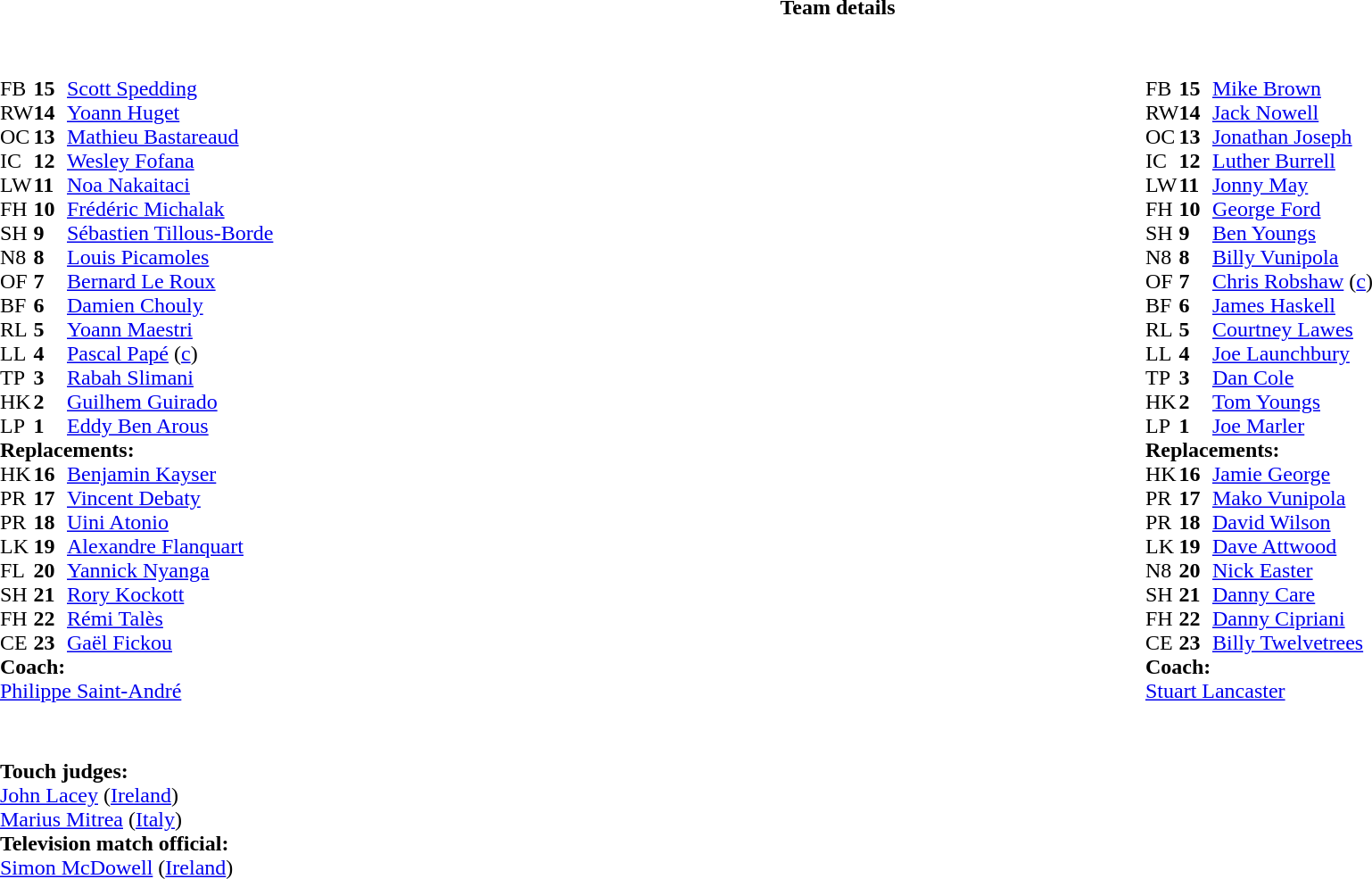<table border="0" width="100%" class="collapsible collapsed">
<tr>
<th>Team details</th>
</tr>
<tr>
<td><br><table style="width:100%;">
<tr>
<td style="vertical-align:top; width:50%"><br><table cellspacing="0" cellpadding="0">
<tr>
<th width="25"></th>
<th width="25"></th>
</tr>
<tr>
<td>FB</td>
<td><strong>15</strong></td>
<td><a href='#'>Scott Spedding</a></td>
</tr>
<tr>
<td>RW</td>
<td><strong>14</strong></td>
<td><a href='#'>Yoann Huget</a></td>
</tr>
<tr>
<td>OC</td>
<td><strong>13</strong></td>
<td><a href='#'>Mathieu Bastareaud</a></td>
<td></td>
<td></td>
</tr>
<tr>
<td>IC</td>
<td><strong>12</strong></td>
<td><a href='#'>Wesley Fofana</a></td>
</tr>
<tr>
<td>LW</td>
<td><strong>11</strong></td>
<td><a href='#'>Noa Nakaitaci</a></td>
</tr>
<tr>
<td>FH</td>
<td><strong>10</strong></td>
<td><a href='#'>Frédéric Michalak</a></td>
<td></td>
<td></td>
</tr>
<tr>
<td>SH</td>
<td><strong>9</strong></td>
<td><a href='#'>Sébastien Tillous-Borde</a></td>
<td></td>
<td></td>
</tr>
<tr>
<td>N8</td>
<td><strong>8</strong></td>
<td><a href='#'>Louis Picamoles</a></td>
<td></td>
<td></td>
</tr>
<tr>
<td>OF</td>
<td><strong>7</strong></td>
<td><a href='#'>Bernard Le Roux</a></td>
</tr>
<tr>
<td>BF</td>
<td><strong>6</strong></td>
<td><a href='#'>Damien Chouly</a></td>
</tr>
<tr>
<td>RL</td>
<td><strong>5</strong></td>
<td><a href='#'>Yoann Maestri</a></td>
</tr>
<tr>
<td>LL</td>
<td><strong>4</strong></td>
<td><a href='#'>Pascal Papé</a> (<a href='#'>c</a>)</td>
<td></td>
<td></td>
</tr>
<tr>
<td>TP</td>
<td><strong>3</strong></td>
<td><a href='#'>Rabah Slimani</a></td>
<td></td>
<td></td>
</tr>
<tr>
<td>HK</td>
<td><strong>2</strong></td>
<td><a href='#'>Guilhem Guirado</a></td>
<td></td>
<td></td>
</tr>
<tr>
<td>LP</td>
<td><strong>1</strong></td>
<td><a href='#'>Eddy Ben Arous</a></td>
<td></td>
<td></td>
</tr>
<tr>
<td colspan=3><strong>Replacements:</strong></td>
</tr>
<tr>
<td>HK</td>
<td><strong>16</strong></td>
<td><a href='#'>Benjamin Kayser</a></td>
<td></td>
<td></td>
</tr>
<tr>
<td>PR</td>
<td><strong>17</strong></td>
<td><a href='#'>Vincent Debaty</a></td>
<td></td>
<td></td>
</tr>
<tr>
<td>PR</td>
<td><strong>18</strong></td>
<td><a href='#'>Uini Atonio</a></td>
<td></td>
<td></td>
</tr>
<tr>
<td>LK</td>
<td><strong>19</strong></td>
<td><a href='#'>Alexandre Flanquart</a></td>
<td></td>
<td></td>
</tr>
<tr>
<td>FL</td>
<td><strong>20</strong></td>
<td><a href='#'>Yannick Nyanga</a></td>
<td></td>
<td></td>
</tr>
<tr>
<td>SH</td>
<td><strong>21</strong></td>
<td><a href='#'>Rory Kockott</a></td>
<td></td>
<td></td>
</tr>
<tr>
<td>FH</td>
<td><strong>22</strong></td>
<td><a href='#'>Rémi Talès</a></td>
<td></td>
<td></td>
</tr>
<tr>
<td>CE</td>
<td><strong>23</strong></td>
<td><a href='#'>Gaël Fickou</a></td>
<td></td>
<td></td>
</tr>
<tr>
<td colspan=3><strong>Coach:</strong></td>
</tr>
<tr>
<td colspan="4"> <a href='#'>Philippe Saint-André</a></td>
</tr>
</table>
</td>
<td valign="top"></td>
<td style="vertical-align:top; width:50%"><br><table cellspacing="0" cellpadding="0" style="margin:auto">
<tr>
<th width="25"></th>
<th width="25"></th>
</tr>
<tr>
<td>FB</td>
<td><strong>15</strong></td>
<td><a href='#'>Mike Brown</a></td>
</tr>
<tr>
<td>RW</td>
<td><strong>14</strong></td>
<td><a href='#'>Jack Nowell</a></td>
</tr>
<tr>
<td>OC</td>
<td><strong>13</strong></td>
<td><a href='#'>Jonathan Joseph</a></td>
</tr>
<tr>
<td>IC</td>
<td><strong>12</strong></td>
<td><a href='#'>Luther Burrell</a></td>
<td></td>
<td></td>
</tr>
<tr>
<td>LW</td>
<td><strong>11</strong></td>
<td><a href='#'>Jonny May</a></td>
<td></td>
<td></td>
</tr>
<tr>
<td>FH</td>
<td><strong>10</strong></td>
<td><a href='#'>George Ford</a></td>
</tr>
<tr>
<td>SH</td>
<td><strong>9</strong></td>
<td><a href='#'>Ben Youngs</a></td>
<td></td>
<td></td>
</tr>
<tr>
<td>N8</td>
<td><strong>8</strong></td>
<td><a href='#'>Billy Vunipola</a></td>
</tr>
<tr>
<td>OF</td>
<td><strong>7</strong></td>
<td><a href='#'>Chris Robshaw</a> (<a href='#'>c</a>)</td>
</tr>
<tr>
<td>BF</td>
<td><strong>6</strong></td>
<td><a href='#'>James Haskell</a></td>
<td></td>
<td></td>
</tr>
<tr>
<td>RL</td>
<td><strong>5</strong></td>
<td><a href='#'>Courtney Lawes</a></td>
</tr>
<tr>
<td>LL</td>
<td><strong>4</strong></td>
<td><a href='#'>Joe Launchbury</a></td>
<td></td>
<td></td>
</tr>
<tr>
<td>TP</td>
<td><strong>3</strong></td>
<td><a href='#'>Dan Cole</a></td>
<td></td>
<td></td>
</tr>
<tr>
<td>HK</td>
<td><strong>2</strong></td>
<td><a href='#'>Tom Youngs</a></td>
<td></td>
<td></td>
</tr>
<tr>
<td>LP</td>
<td><strong>1</strong></td>
<td><a href='#'>Joe Marler</a></td>
<td></td>
<td></td>
</tr>
<tr>
<td colspan=3><strong>Replacements:</strong></td>
</tr>
<tr>
<td>HK</td>
<td><strong>16</strong></td>
<td><a href='#'>Jamie George</a></td>
<td></td>
<td></td>
</tr>
<tr>
<td>PR</td>
<td><strong>17</strong></td>
<td><a href='#'>Mako Vunipola</a></td>
<td></td>
<td></td>
</tr>
<tr>
<td>PR</td>
<td><strong>18</strong></td>
<td><a href='#'>David Wilson</a></td>
<td></td>
<td></td>
</tr>
<tr>
<td>LK</td>
<td><strong>19</strong></td>
<td><a href='#'>Dave Attwood</a></td>
<td></td>
<td></td>
</tr>
<tr>
<td>N8</td>
<td><strong>20</strong></td>
<td><a href='#'>Nick Easter</a></td>
<td></td>
<td></td>
</tr>
<tr>
<td>SH</td>
<td><strong>21</strong></td>
<td><a href='#'>Danny Care</a></td>
<td></td>
<td></td>
</tr>
<tr>
<td>FH</td>
<td><strong>22</strong></td>
<td><a href='#'>Danny Cipriani</a></td>
<td></td>
<td></td>
</tr>
<tr>
<td>CE</td>
<td><strong>23</strong></td>
<td><a href='#'>Billy Twelvetrees</a></td>
<td></td>
<td></td>
</tr>
<tr>
<td colspan=3><strong>Coach:</strong></td>
</tr>
<tr>
<td colspan="4"> <a href='#'>Stuart Lancaster</a></td>
</tr>
</table>
</td>
</tr>
</table>
<table style="width:100%">
<tr>
<td><br><br><strong>Touch judges:</strong>
<br><a href='#'>John Lacey</a> (<a href='#'>Ireland</a>)
<br><a href='#'>Marius Mitrea</a> (<a href='#'>Italy</a>)
<br><strong>Television match official:</strong>
<br><a href='#'>Simon McDowell</a> (<a href='#'>Ireland</a>)</td>
</tr>
</table>
</td>
</tr>
</table>
